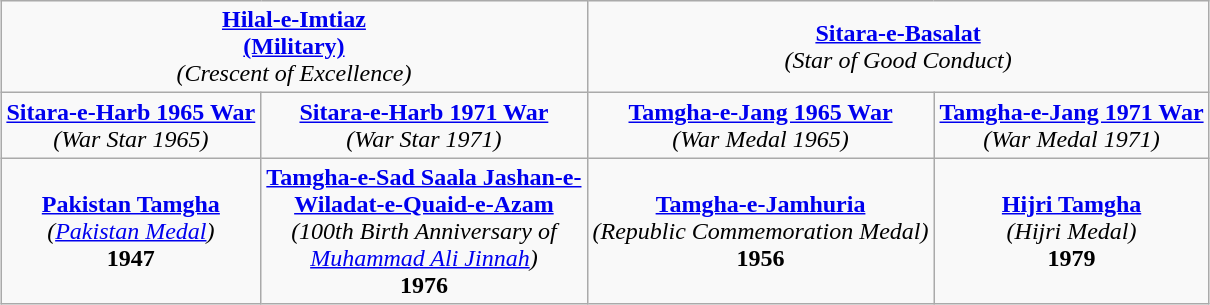<table class="wikitable" style="margin:1em auto; text-align:center;">
<tr>
<td colspan="2"><a href='#'><strong>Hilal-e-Imtiaz</strong></a><br><strong><a href='#'>(Military)</a></strong><br><em>(Crescent of Excellence)</em></td>
<td colspan="2"><strong><a href='#'>Sitara-e-Basalat</a></strong><br><em>(Star of Good Conduct)</em></td>
</tr>
<tr>
<td><strong><a href='#'>Sitara-e-Harb 1965 War</a></strong><br><em>(War Star 1965)</em></td>
<td><strong><a href='#'>Sitara-e-Harb 1971 War</a></strong><br><em>(War Star 1971)</em></td>
<td><strong><a href='#'>Tamgha-e-Jang 1965 War</a></strong><br><em>(War Medal 1965)</em></td>
<td><strong><a href='#'>Tamgha-e-Jang 1971 War</a></strong><br><em>(War Medal 1971)</em></td>
</tr>
<tr>
<td><strong><a href='#'>Pakistan Tamgha</a></strong><br><em>(<a href='#'>Pakistan Medal</a>)</em><br><strong>1947</strong></td>
<td><strong><a href='#'>Tamgha-e-Sad Saala Jashan-e-</a></strong><br><strong><a href='#'>Wiladat-e-Quaid-e-Azam</a></strong><br><em>(100th Birth Anniversary of</em><br><em><a href='#'>Muhammad Ali Jinnah</a>)</em><br><strong>1976</strong></td>
<td><strong><a href='#'>Tamgha-e-Jamhuria</a></strong><br><em>(Republic Commemoration Medal)</em><br><strong>1956</strong></td>
<td><strong><a href='#'>Hijri Tamgha</a></strong><br><em>(Hijri Medal)</em><br><strong>1979</strong></td>
</tr>
</table>
